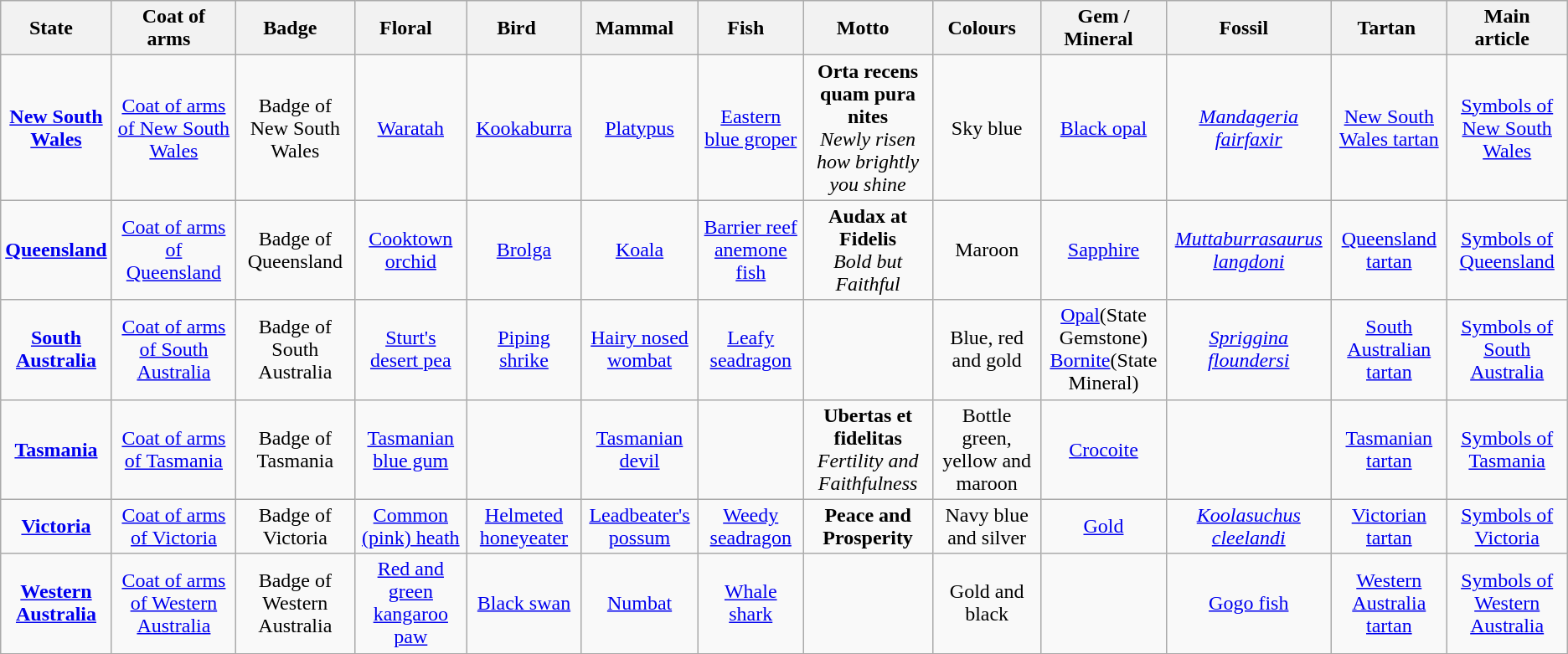<table class="wikitable sortable" style="width:auto;text-align:center;">
<tr>
<th style="width:64px;">State  </th>
<th style="width:*;">Coat of arms  </th>
<th style="width:*;">Badge  </th>
<th style="width:*;">Floral  </th>
<th style="width:*;">Bird   </th>
<th style="width:*;">Mammal  </th>
<th style="width:*;">Fish  </th>
<th style="width:*;">Motto  </th>
<th style="width:*;">Colours  </th>
<th style="width:*;">Gem / Mineral  </th>
<th style="width:*;">Fossil  </th>
<th style="width:*;">Tartan </th>
<th style="width:*;">Main article  </th>
</tr>
<tr>
<td><strong><a href='#'>New South Wales</a></strong><br></td>
<td><a href='#'>Coat of arms of New South Wales</a><br></td>
<td>Badge of New South Wales<br></td>
<td><a href='#'>Waratah</a><br></td>
<td><a href='#'>Kookaburra</a><br></td>
<td><a href='#'>Platypus</a><br></td>
<td><a href='#'>Eastern blue groper</a><br></td>
<td><strong>Orta recens quam pura nites</strong><br> <em>Newly risen how brightly you shine</em></td>
<td>Sky blue<br></td>
<td><a href='#'>Black opal</a><br></td>
<td><em><a href='#'>Mandageria fairfaxir</a></em></td>
<td><a href='#'>New South Wales tartan</a><br></td>
<td><a href='#'>Symbols of New South Wales</a></td>
</tr>
<tr>
<td><strong><a href='#'>Queensland</a></strong><br></td>
<td><a href='#'>Coat of arms of Queensland</a><br></td>
<td>Badge of Queensland<br></td>
<td><a href='#'>Cooktown orchid</a><br></td>
<td><a href='#'>Brolga</a><br></td>
<td><a href='#'>Koala</a><br></td>
<td><a href='#'>Barrier reef anemone fish</a><br></td>
<td><strong>Audax at Fidelis</strong> <br> <em>Bold but Faithful</em></td>
<td>Maroon<br></td>
<td><a href='#'>Sapphire</a><br></td>
<td><em><a href='#'>Muttaburrasaurus langdoni</a></em><br></td>
<td><a href='#'>Queensland tartan</a><br></td>
<td><a href='#'>Symbols of Queensland</a></td>
</tr>
<tr>
<td><strong><a href='#'>South Australia</a></strong><br></td>
<td><a href='#'>Coat of arms of South Australia</a><br></td>
<td>Badge of South Australia<br></td>
<td><a href='#'>Sturt's desert pea</a><br></td>
<td><a href='#'>Piping shrike</a><br></td>
<td><a href='#'>Hairy nosed wombat</a><br></td>
<td><a href='#'>Leafy seadragon</a><br></td>
<td></td>
<td>Blue, red and gold <br></td>
<td><a href='#'>Opal</a>(State Gemstone)<br><a href='#'>Bornite</a>(State Mineral)<br></td>
<td><em><a href='#'>Spriggina floundersi</a></em><br></td>
<td><a href='#'>South Australian tartan</a><br></td>
<td><a href='#'>Symbols of South Australia</a></td>
</tr>
<tr>
<td><strong><a href='#'>Tasmania</a></strong><br></td>
<td><a href='#'>Coat of arms of Tasmania</a><br></td>
<td>Badge of Tasmania<br></td>
<td><a href='#'>Tasmanian blue gum</a><br></td>
<td></td>
<td><a href='#'>Tasmanian devil</a><br></td>
<td></td>
<td><strong>Ubertas et fidelitas</strong> <br> <em>Fertility and Faithfulness</em></td>
<td>Bottle green, yellow and maroon<br></td>
<td><a href='#'>Crocoite</a><br></td>
<td></td>
<td><a href='#'>Tasmanian tartan</a><br></td>
<td><a href='#'>Symbols of Tasmania</a></td>
</tr>
<tr>
<td><strong><a href='#'>Victoria</a></strong><br></td>
<td><a href='#'>Coat of arms of Victoria</a><br></td>
<td>Badge of Victoria<br></td>
<td><a href='#'>Common (pink) heath</a><br></td>
<td><a href='#'>Helmeted honeyeater</a><br></td>
<td><a href='#'>Leadbeater's possum</a><br></td>
<td><a href='#'>Weedy seadragon</a><br></td>
<td><strong>Peace and Prosperity</strong></td>
<td>Navy blue and silver <br></td>
<td><a href='#'>Gold</a><br></td>
<td><em><a href='#'>Koolasuchus cleelandi</a></em><br></td>
<td><a href='#'>Victorian tartan</a><br></td>
<td><a href='#'>Symbols of Victoria</a></td>
</tr>
<tr>
<td><strong><a href='#'>Western Australia</a></strong><br></td>
<td><a href='#'>Coat of arms of Western Australia</a><br></td>
<td>Badge of Western Australia<br></td>
<td><a href='#'>Red and green kangaroo paw</a><br></td>
<td><a href='#'>Black swan</a><br></td>
<td><a href='#'>Numbat</a><br></td>
<td><a href='#'>Whale shark</a><br></td>
<td></td>
<td>Gold and black <br></td>
<td></td>
<td><a href='#'>Gogo fish</a><br></td>
<td><a href='#'>Western Australia tartan</a><br></td>
<td><a href='#'>Symbols of Western Australia</a></td>
</tr>
<tr>
</tr>
</table>
